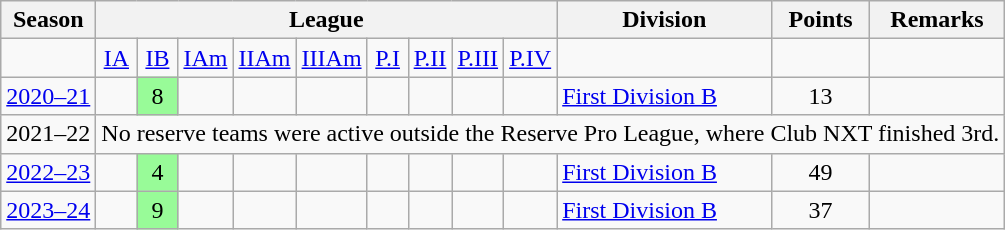<table class="wikitable">
<tr>
<th>Season</th>
<th colspan="9">League</th>
<th>Division</th>
<th align="center">Points</th>
<th>Remarks</th>
</tr>
<tr>
<td> </td>
<td align="center" width="20"><a href='#'>IA</a></td>
<td align="center" width="20"><a href='#'>IB</a></td>
<td align="center" width="20"><a href='#'>IAm</a></td>
<td align="center" width="20"><a href='#'>IIAm</a></td>
<td align="center" width="20"><a href='#'>IIIAm</a></td>
<td align="center" width="20"><a href='#'>P.I</a></td>
<td align="center" width="20"><a href='#'>P.II</a></td>
<td align="center" width="20"><a href='#'>P.III</a></td>
<td align="center" width="20"><a href='#'>P.IV</a></td>
<td> </td>
<td> </td>
<td> </td>
</tr>
<tr>
<td><a href='#'>2020–21</a></td>
<td> </td>
<td bgcolor="#98fb98" align="center">8</td>
<td> </td>
<td> </td>
<td> </td>
<td> </td>
<td> </td>
<td> </td>
<td> </td>
<td><a href='#'>First Division B</a></td>
<td align="center">13</td>
<td> </td>
</tr>
<tr>
<td>2021–22</td>
<td colspan="12">No reserve teams were active outside the Reserve Pro League, where Club NXT finished 3rd.</td>
</tr>
<tr>
<td><a href='#'>2022–23</a></td>
<td> </td>
<td bgcolor="#98fb98" align="center">4</td>
<td> </td>
<td> </td>
<td> </td>
<td> </td>
<td> </td>
<td> </td>
<td> </td>
<td><a href='#'>First Division B</a></td>
<td align="center">49</td>
<td> </td>
</tr>
<tr>
<td><a href='#'>2023–24</a></td>
<td> </td>
<td bgcolor="#98fb98" align="center">9</td>
<td> </td>
<td> </td>
<td> </td>
<td> </td>
<td> </td>
<td> </td>
<td> </td>
<td><a href='#'>First Division B</a></td>
<td align="center">37</td>
<td> </td>
</tr>
</table>
